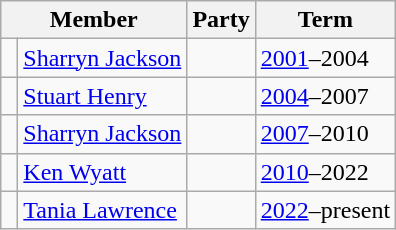<table class="wikitable">
<tr>
<th colspan="2">Member</th>
<th>Party</th>
<th>Term</th>
</tr>
<tr>
<td> </td>
<td><a href='#'>Sharryn Jackson</a></td>
<td></td>
<td><a href='#'>2001</a>–2004</td>
</tr>
<tr>
<td> </td>
<td><a href='#'>Stuart Henry</a></td>
<td></td>
<td><a href='#'>2004</a>–2007</td>
</tr>
<tr>
<td> </td>
<td><a href='#'>Sharryn Jackson</a></td>
<td></td>
<td><a href='#'>2007</a>–2010</td>
</tr>
<tr>
<td> </td>
<td><a href='#'>Ken Wyatt</a></td>
<td></td>
<td><a href='#'>2010</a>–2022</td>
</tr>
<tr>
<td> </td>
<td><a href='#'>Tania Lawrence</a></td>
<td></td>
<td><a href='#'>2022</a>–present</td>
</tr>
</table>
